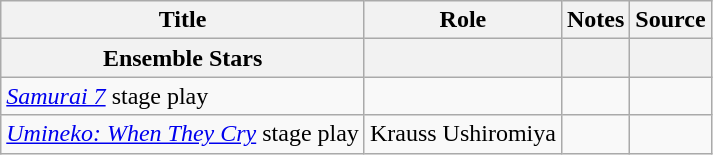<table class="wikitable sortable plainrowheaders">
<tr>
<th>Title</th>
<th>Role</th>
<th class="unsortable">Notes</th>
<th class="unsortable">Source</th>
</tr>
<tr>
<th>Ensemble Stars</th>
<th></th>
<th></th>
<th></th>
</tr>
<tr>
<td><em><a href='#'>Samurai 7</a></em> stage play</td>
<td></td>
<td></td>
<td></td>
</tr>
<tr>
<td><em><a href='#'>Umineko: When They Cry</a></em> stage play</td>
<td>Krauss Ushiromiya</td>
<td></td>
<td></td>
</tr>
</table>
